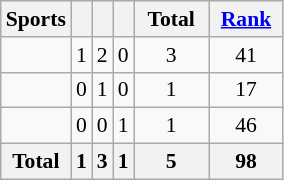<table class="wikitable" style="text-align:center; font-size:90%">
<tr>
<th>Sports</th>
<th width:3em; font-weight:bold;"></th>
<th width:3em; font-weight:bold;"></th>
<th width:3em; font-weight:bold;"></th>
<th style="width:3em; font-weight:bold;">Total</th>
<th style="width:3em; font-weight:bold;"><a href='#'>Rank</a></th>
</tr>
<tr>
<td align=left></td>
<td>1</td>
<td>2</td>
<td>0</td>
<td>3</td>
<td>41</td>
</tr>
<tr>
<td align=left></td>
<td>0</td>
<td>1</td>
<td>0</td>
<td>1</td>
<td>17</td>
</tr>
<tr>
<td align=left></td>
<td>0</td>
<td>0</td>
<td>1</td>
<td>1</td>
<td>46</td>
</tr>
<tr class="sortbottom">
<th>Total</th>
<th>1</th>
<th>3</th>
<th>1</th>
<th>5</th>
<th bgcolor=ffdab9>98</th>
</tr>
</table>
